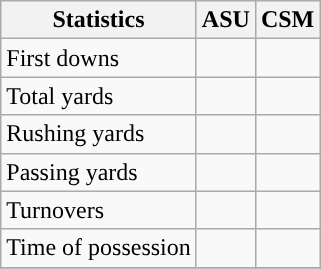<table class="wikitable">
<tr>
<th>Statistics</th>
<th>ASU</th>
<th>CSM</th>
</tr>
<tr>
<td>First downs</td>
<td></td>
<td></td>
</tr>
<tr>
<td>Total yards</td>
<td></td>
<td></td>
</tr>
<tr>
<td>Rushing yards</td>
<td></td>
<td></td>
</tr>
<tr>
<td>Passing yards</td>
<td></td>
<td></td>
</tr>
<tr>
<td>Turnovers</td>
<td></td>
<td></td>
</tr>
<tr>
<td>Time of possession</td>
<td></td>
<td></td>
</tr>
<tr>
</tr>
</table>
